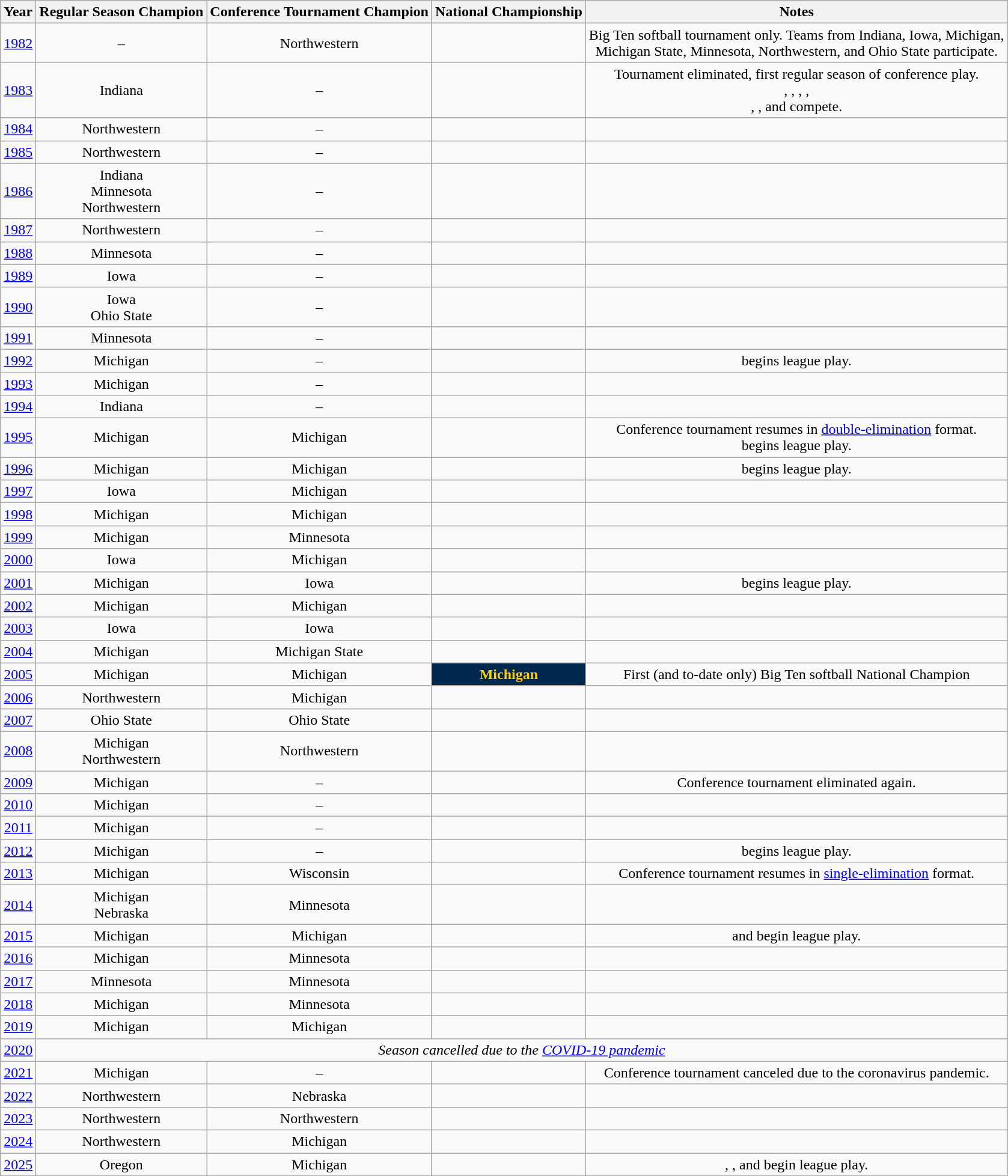<table class="wikitable" style="text-align: center;">
<tr>
<th>Year</th>
<th>Regular Season Champion</th>
<th>Conference Tournament Champion</th>
<th>National Championship</th>
<th>Notes</th>
</tr>
<tr>
<td><a href='#'>1982</a></td>
<td>–</td>
<td>Northwestern</td>
<td></td>
<td>Big Ten softball tournament only.  Teams from Indiana, Iowa, Michigan,<br>Michigan State, Minnesota, Northwestern, and Ohio State participate.</td>
</tr>
<tr>
<td><a href='#'>1983</a></td>
<td>Indiana</td>
<td>–</td>
<td></td>
<td>Tournament eliminated, first regular season of conference play.<br>, , , ,<br>, , and  compete.</td>
</tr>
<tr>
<td><a href='#'>1984</a></td>
<td>Northwestern</td>
<td>–</td>
<td></td>
<td></td>
</tr>
<tr>
<td><a href='#'>1985</a></td>
<td>Northwestern</td>
<td>–</td>
<td></td>
<td></td>
</tr>
<tr>
<td><a href='#'>1986</a></td>
<td>Indiana<br>Minnesota<br>Northwestern</td>
<td>–</td>
<td></td>
<td></td>
</tr>
<tr>
<td><a href='#'>1987</a></td>
<td>Northwestern</td>
<td>–</td>
<td></td>
<td></td>
</tr>
<tr>
<td><a href='#'>1988</a></td>
<td>Minnesota</td>
<td>–</td>
<td></td>
<td></td>
</tr>
<tr>
<td><a href='#'>1989</a></td>
<td>Iowa</td>
<td>–</td>
<td></td>
<td></td>
</tr>
<tr>
<td><a href='#'>1990</a></td>
<td>Iowa<br>Ohio State</td>
<td>–</td>
<td></td>
<td></td>
</tr>
<tr>
<td><a href='#'>1991</a></td>
<td>Minnesota</td>
<td>–</td>
<td></td>
<td></td>
</tr>
<tr>
<td><a href='#'>1992</a></td>
<td>Michigan</td>
<td>–</td>
<td></td>
<td> begins league play.</td>
</tr>
<tr>
<td><a href='#'>1993</a></td>
<td>Michigan</td>
<td>–</td>
<td></td>
<td></td>
</tr>
<tr>
<td><a href='#'>1994</a></td>
<td>Indiana</td>
<td>–</td>
<td></td>
<td></td>
</tr>
<tr>
<td><a href='#'>1995</a></td>
<td>Michigan</td>
<td>Michigan</td>
<td></td>
<td>Conference tournament resumes in <a href='#'>double-elimination</a> format.<br> begins league play.</td>
</tr>
<tr>
<td><a href='#'>1996</a></td>
<td>Michigan</td>
<td>Michigan</td>
<td></td>
<td> begins league play.</td>
</tr>
<tr>
<td><a href='#'>1997</a></td>
<td>Iowa</td>
<td>Michigan</td>
<td></td>
<td></td>
</tr>
<tr>
<td><a href='#'>1998</a></td>
<td>Michigan</td>
<td>Michigan</td>
<td></td>
<td></td>
</tr>
<tr>
<td><a href='#'>1999</a></td>
<td>Michigan</td>
<td>Minnesota</td>
<td></td>
<td></td>
</tr>
<tr>
<td><a href='#'>2000</a></td>
<td>Iowa</td>
<td>Michigan</td>
<td></td>
<td></td>
</tr>
<tr>
<td><a href='#'>2001</a></td>
<td>Michigan</td>
<td>Iowa</td>
<td></td>
<td> begins league play.</td>
</tr>
<tr>
<td><a href='#'>2002</a></td>
<td>Michigan</td>
<td>Michigan</td>
<td></td>
<td></td>
</tr>
<tr>
<td><a href='#'>2003</a></td>
<td>Iowa</td>
<td>Iowa</td>
<td></td>
<td></td>
</tr>
<tr>
<td><a href='#'>2004</a></td>
<td>Michigan</td>
<td>Michigan State</td>
<td></td>
<td></td>
</tr>
<tr>
<td><a href='#'>2005</a></td>
<td>Michigan</td>
<td>Michigan</td>
<td style="background:#00274C; color: #FFCB05"><strong>Michigan</strong></td>
<td>First (and to-date only) Big Ten softball National Champion</td>
</tr>
<tr>
<td><a href='#'>2006</a></td>
<td>Northwestern</td>
<td>Michigan</td>
<td></td>
</tr>
<tr>
<td><a href='#'>2007</a></td>
<td>Ohio State</td>
<td>Ohio State</td>
<td></td>
<td></td>
</tr>
<tr>
<td><a href='#'>2008</a></td>
<td>Michigan<br>Northwestern</td>
<td>Northwestern</td>
<td></td>
<td></td>
</tr>
<tr>
<td><a href='#'>2009</a></td>
<td>Michigan</td>
<td>–</td>
<td></td>
<td>Conference tournament eliminated again.</td>
</tr>
<tr>
<td><a href='#'>2010</a></td>
<td>Michigan</td>
<td>–</td>
<td></td>
<td></td>
</tr>
<tr>
<td><a href='#'>2011</a></td>
<td>Michigan</td>
<td>–</td>
<td></td>
<td></td>
</tr>
<tr>
<td><a href='#'>2012</a></td>
<td>Michigan</td>
<td>–</td>
<td></td>
<td> begins league play.</td>
</tr>
<tr>
<td><a href='#'>2013</a></td>
<td>Michigan</td>
<td>Wisconsin</td>
<td></td>
<td>Conference tournament resumes in <a href='#'>single-elimination</a> format.</td>
</tr>
<tr>
<td><a href='#'>2014</a></td>
<td>Michigan<br>Nebraska</td>
<td>Minnesota</td>
<td></td>
<td></td>
</tr>
<tr>
<td><a href='#'>2015</a></td>
<td>Michigan</td>
<td>Michigan</td>
<td></td>
<td> and  begin league play.</td>
</tr>
<tr>
<td><a href='#'>2016</a></td>
<td>Michigan</td>
<td>Minnesota</td>
<td></td>
<td></td>
</tr>
<tr>
<td><a href='#'>2017</a></td>
<td>Minnesota</td>
<td>Minnesota</td>
<td></td>
<td></td>
</tr>
<tr>
<td><a href='#'>2018</a></td>
<td>Michigan</td>
<td>Minnesota</td>
<td></td>
<td></td>
</tr>
<tr>
<td><a href='#'>2019</a></td>
<td>Michigan</td>
<td>Michigan</td>
<td></td>
<td></td>
</tr>
<tr>
<td><a href='#'>2020</a></td>
<td colspan=4 align=center><em>Season cancelled due to the <a href='#'>COVID-19 pandemic</a></em></td>
</tr>
<tr>
<td><a href='#'>2021</a></td>
<td>Michigan</td>
<td>–</td>
<td></td>
<td>Conference tournament canceled due to the coronavirus pandemic.</td>
</tr>
<tr>
<td><a href='#'>2022</a></td>
<td>Northwestern</td>
<td>Nebraska</td>
<td></td>
<td></td>
</tr>
<tr>
<td><a href='#'>2023</a></td>
<td>Northwestern</td>
<td>Northwestern</td>
<td></td>
<td></td>
</tr>
<tr>
<td><a href='#'>2024</a></td>
<td>Northwestern</td>
<td>Michigan</td>
<td></td>
<td></td>
</tr>
<tr>
<td><a href='#'>2025</a></td>
<td>Oregon</td>
<td>Michigan</td>
<td></td>
<td>, , and  begin league play.</td>
</tr>
<tr>
</tr>
</table>
